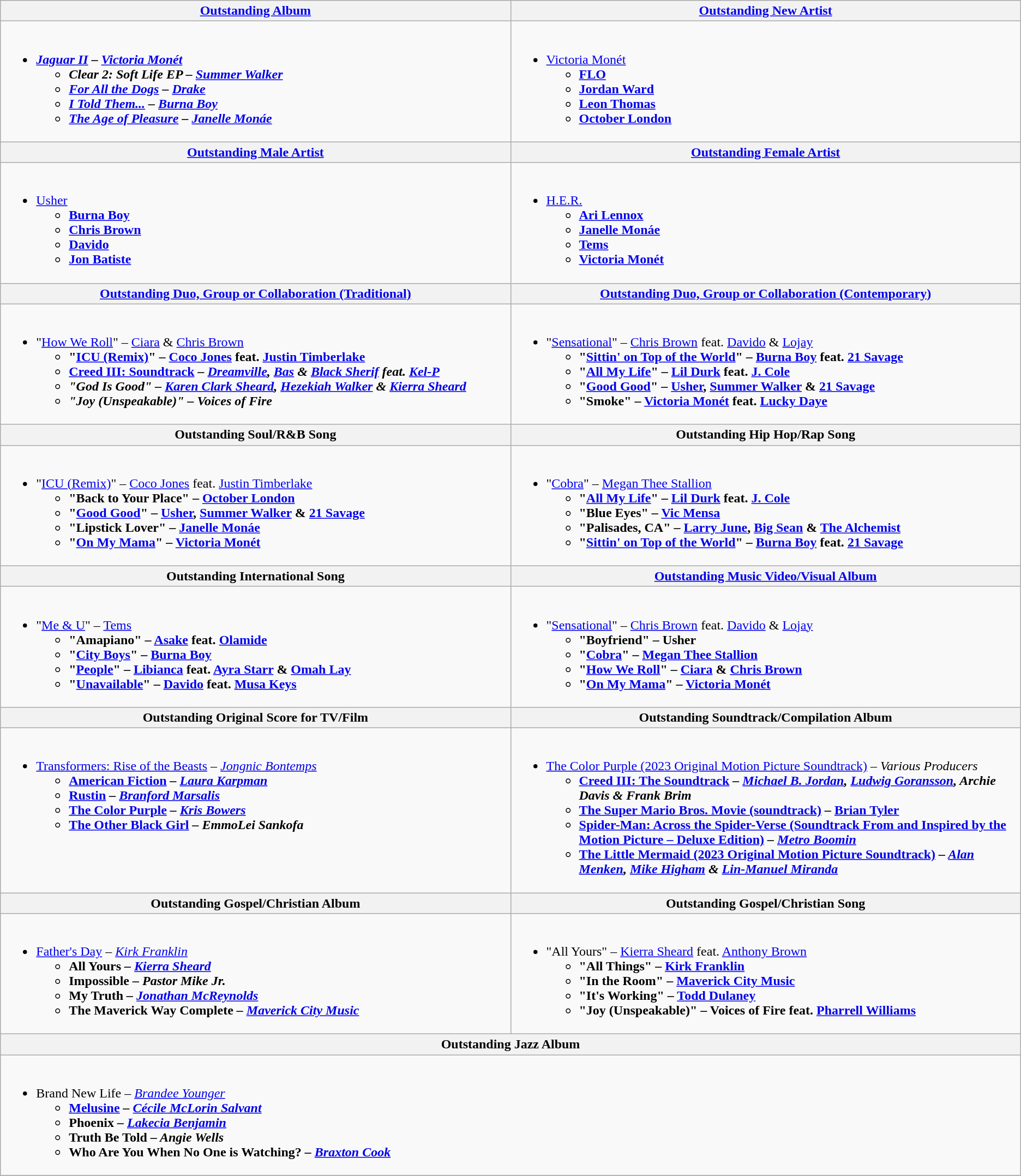<table class="wikitable">
<tr>
<th style="width=50%"><a href='#'>Outstanding Album</a></th>
<th style="width=50%"><a href='#'>Outstanding New Artist</a></th>
</tr>
<tr>
<td width="50%" valign="top"><br><ul><li><strong><em><a href='#'>Jaguar II</a><em> – <a href='#'>Victoria Monét</a><strong><ul><li></em>Clear 2: Soft Life EP<em> – <a href='#'>Summer Walker</a></li><li></em><a href='#'>For All the Dogs</a><em> – <a href='#'>Drake</a></li><li></em><a href='#'>I Told Them...</a><em> – <a href='#'>Burna Boy</a></li><li></em><a href='#'>The Age of Pleasure</a><em> – <a href='#'>Janelle Monáe</a></li></ul></li></ul></td>
<td width="50%" valign="top"><br><ul><li></strong><a href='#'>Victoria Monét</a><strong><ul><li><a href='#'>FLO</a></li><li><a href='#'>Jordan Ward</a></li><li><a href='#'>Leon Thomas</a></li><li><a href='#'>October London</a></li></ul></li></ul></td>
</tr>
<tr>
<th style="width=50%"><a href='#'>Outstanding Male Artist</a></th>
<th style="width=50%"><a href='#'>Outstanding Female Artist</a></th>
</tr>
<tr>
<td width="50%" valign="top"><br><ul><li></strong><a href='#'>Usher</a><strong><ul><li><a href='#'>Burna Boy</a></li><li><a href='#'>Chris Brown</a></li><li><a href='#'>Davido</a></li><li><a href='#'>Jon Batiste</a></li></ul></li></ul></td>
<td width="50%" valign="top"><br><ul><li></strong><a href='#'>H.E.R.</a><strong><ul><li><a href='#'>Ari Lennox</a></li><li><a href='#'>Janelle Monáe</a></li><li><a href='#'>Tems</a></li><li><a href='#'>Victoria Monét</a></li></ul></li></ul></td>
</tr>
<tr>
<th style="width=50%"><a href='#'>Outstanding Duo, Group or Collaboration (Traditional)</a></th>
<th style="width=50%"><a href='#'>Outstanding Duo, Group or Collaboration (Contemporary)</a></th>
</tr>
<tr>
<td width="50%" valign="top"><br><ul><li></strong>"<a href='#'>How We Roll</a>" – <a href='#'>Ciara</a> & <a href='#'>Chris Brown</a><strong><ul><li>"<a href='#'>ICU (Remix)</a>" – <a href='#'>Coco Jones</a> feat. <a href='#'>Justin Timberlake</a></li><li><a href='#'></em>Creed III: Soundtrack<em></a> – <a href='#'>Dreamville</a>, <a href='#'>Bas</a> & <a href='#'>Black Sherif</a> feat. <a href='#'>Kel-P</a></li><li>"God Is Good" – <a href='#'>Karen Clark Sheard</a>, <a href='#'>Hezekiah Walker</a> & <a href='#'>Kierra Sheard</a></li><li>"Joy (Unspeakable)" – Voices of Fire</li></ul></li></ul></td>
<td width="50%" valign="top"><br><ul><li></strong>"<a href='#'>Sensational</a>" – <a href='#'>Chris Brown</a> feat. <a href='#'>Davido</a> & <a href='#'>Lojay</a><strong><ul><li>"<a href='#'>Sittin' on Top of the World</a>" – <a href='#'>Burna Boy</a> feat. <a href='#'>21 Savage</a></li><li>"<a href='#'>All My Life</a>" – <a href='#'>Lil Durk</a> feat. <a href='#'>J. Cole</a></li><li>"<a href='#'>Good Good</a>" – <a href='#'>Usher</a>, <a href='#'>Summer Walker</a> & <a href='#'>21 Savage</a></li><li>"Smoke" – <a href='#'>Victoria Monét</a> feat. <a href='#'>Lucky Daye</a></li></ul></li></ul></td>
</tr>
<tr>
<th style="width=50%">Outstanding Soul/R&B Song</th>
<th style="width=50%">Outstanding Hip Hop/Rap Song</th>
</tr>
<tr>
<td width="50%" valign="top"><br><ul><li></strong>"<a href='#'>ICU (Remix)</a>" – <a href='#'>Coco Jones</a> feat. <a href='#'>Justin Timberlake</a><strong><ul><li>"Back to Your Place" – <a href='#'>October London</a></li><li>"<a href='#'>Good Good</a>" – <a href='#'>Usher</a>, <a href='#'>Summer Walker</a> & <a href='#'>21 Savage</a></li><li>"Lipstick Lover" – <a href='#'>Janelle Monáe</a></li><li>"<a href='#'>On My Mama</a>" – <a href='#'>Victoria Monét</a></li></ul></li></ul></td>
<td width="50%" valign="top"><br><ul><li>"</strong><a href='#'>Cobra</a>" – <a href='#'>Megan Thee Stallion</a><strong><ul><li>"<a href='#'>All My Life</a>" – <a href='#'>Lil Durk</a> feat. <a href='#'>J. Cole</a></li><li>"Blue Eyes" – <a href='#'>Vic Mensa</a></li><li>"Palisades, CA" – <a href='#'>Larry June</a>, <a href='#'>Big Sean</a> & <a href='#'>The Alchemist</a></li><li>"<a href='#'>Sittin' on Top of the World</a>" – <a href='#'>Burna Boy</a> feat. <a href='#'>21 Savage</a></li></ul></li></ul></td>
</tr>
<tr>
<th style="width=50%">Outstanding International Song</th>
<th style="width=50%"><a href='#'>Outstanding Music Video/Visual Album</a></th>
</tr>
<tr>
<td width="50%" valign="top"><br><ul><li>"</strong><a href='#'>Me & U</a>" – <a href='#'>Tems</a><strong><ul><li>"Amapiano" – <a href='#'>Asake</a> feat. <a href='#'>Olamide</a></li><li>"<a href='#'>City Boys</a>" – <a href='#'>Burna Boy</a></li><li>"<a href='#'>People</a>" – <a href='#'>Libianca</a> feat. <a href='#'>Ayra Starr</a> & <a href='#'>Omah Lay</a></li><li>"<a href='#'>Unavailable</a>" – <a href='#'>Davido</a> feat. <a href='#'>Musa Keys</a></li></ul></li></ul></td>
<td width="50%" valign="top"><br><ul><li></strong>"<a href='#'>Sensational</a>" – <a href='#'>Chris Brown</a> feat. <a href='#'>Davido</a> & <a href='#'>Lojay</a><strong><ul><li>"Boyfriend" – Usher</li><li>"<a href='#'>Cobra</a>" – <a href='#'>Megan Thee Stallion</a></li><li>"<a href='#'>How We Roll</a>" – <a href='#'>Ciara</a> & <a href='#'>Chris Brown</a></li><li>"<a href='#'>On My Mama</a>" – <a href='#'>Victoria Monét</a></li></ul></li></ul></td>
</tr>
<tr>
<th style="width=50%">Outstanding Original Score for TV/Film</th>
<th style="width=50%">Outstanding Soundtrack/Compilation Album</th>
</tr>
<tr>
<td width="50%" valign="top"><br><ul><li></strong><a href='#'></em>Transformers: Rise of the Beasts<em></a></em> –<em> <a href='#'>Jongnic Bontemps</a><strong><ul><li><a href='#'></em>American Fiction<em></a> – <a href='#'>Laura Karpman</a></li><li><a href='#'></em>Rustin<em></a> – <a href='#'>Branford Marsalis</a></li><li><a href='#'></em>The Color Purple<em></a> – <a href='#'>Kris Bowers</a></li><li></em><a href='#'>The Other Black Girl</a><em> – EmmoLei Sankofa</li></ul></li></ul></td>
<td width="50%" valign="top"><br><ul><li></strong><a href='#'></em>The Color Purple (2023 Original Motion Picture Soundtrack)<em></a></em> –<em> Various Producers<strong><ul><li></em><a href='#'>Creed III: The Soundtrack</a><em> – <a href='#'>Michael B. Jordan</a>, <a href='#'>Ludwig Goransson</a>, Archie Davis & Frank Brim</li><li></em><a href='#'>The Super Mario Bros. Movie (soundtrack)</a><em> – </em><a href='#'>Brian Tyler</a><em></li><li></em><a href='#'>Spider-Man: Across the Spider-Verse (Soundtrack From and Inspired by the Motion Picture – Deluxe Edition)</a><em> – <a href='#'>Metro Boomin</a></li><li></em><a href='#'>The Little Mermaid (2023 Original Motion Picture Soundtrack)</a><em> – <a href='#'>Alan Menken</a>, <a href='#'>Mike Higham</a> & <a href='#'>Lin-Manuel Miranda</a></li></ul></li></ul></td>
</tr>
<tr>
<th style="width=50%">Outstanding Gospel/Christian Album</th>
<th style="width=50%">Outstanding Gospel/Christian Song</th>
</tr>
<tr>
<td width="50%" valign="top"><br><ul><li></strong><a href='#'></em>Father's Day<em></a></em> –<em> <a href='#'>Kirk Franklin</a><strong><ul><li></em>All Yours<em> – <a href='#'>Kierra Sheard</a></li><li></em>Impossible<em> – Pastor Mike Jr.</li><li></em>My Truth<em> – <a href='#'>Jonathan McReynolds</a></li><li></em>The Maverick Way Complete<em> – <a href='#'>Maverick City Music</a></li></ul></li></ul></td>
<td width="50%" valign="top"><br><ul><li>"</strong>All Yours" – <a href='#'>Kierra Sheard</a> feat. <a href='#'>Anthony Brown</a><strong><ul><li>"All Things" – <a href='#'>Kirk Franklin</a></li><li>"In the Room" – <a href='#'>Maverick City Music</a></li><li>"It's Working" – <a href='#'>Todd Dulaney</a></li><li>"Joy (Unspeakable)" – Voices of Fire feat. <a href='#'>Pharrell Williams</a></li></ul></li></ul></td>
</tr>
<tr>
<th colspan="2" style="width=50%">Outstanding Jazz Album</th>
</tr>
<tr>
<td colspan="2" width="50%" valign="top"><br><ul><li></em></strong>Brand New Life –<strong><em> </strong><a href='#'>Brandee Younger</a><strong><ul><li><a href='#'></em>Melusine<em></a> – <a href='#'>Cécile McLorin Salvant</a></li><li></em>Phoenix<em> – <a href='#'>Lakecia Benjamin</a></li><li></em>Truth Be Told<em> – Angie Wells</li><li></em>Who Are You When No One is Watching?<em> – <a href='#'>Braxton Cook</a></li></ul></li></ul></td>
</tr>
<tr>
</tr>
</table>
